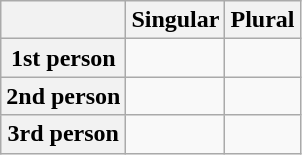<table class="wikitable">
<tr>
<th></th>
<th>Singular</th>
<th>Plural</th>
</tr>
<tr>
<th>1st person</th>
<td></td>
<td></td>
</tr>
<tr>
<th>2nd person</th>
<td></td>
<td></td>
</tr>
<tr>
<th>3rd person</th>
<td></td>
<td></td>
</tr>
</table>
